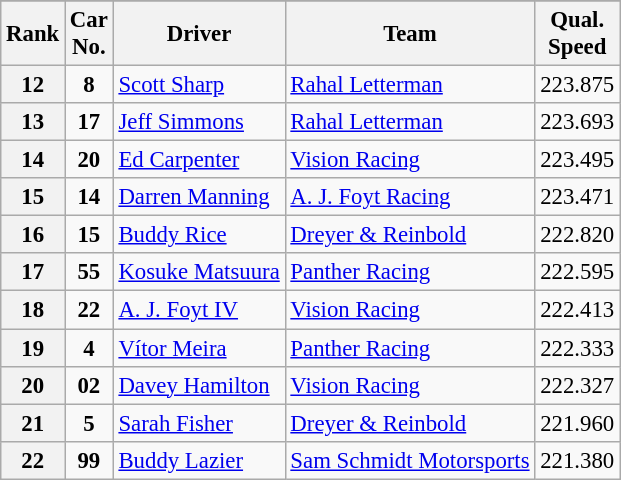<table class="wikitable" style="font-size:95%;">
<tr>
</tr>
<tr>
<th>Rank</th>
<th>Car<br>No.</th>
<th>Driver</th>
<th>Team</th>
<th>Qual.<br>Speed</th>
</tr>
<tr>
<th>12</th>
<td style="text-align:center"><strong>8</strong></td>
<td> <a href='#'>Scott Sharp</a></td>
<td><a href='#'>Rahal Letterman</a></td>
<td align=center>223.875</td>
</tr>
<tr>
<th>13</th>
<td style="text-align:center"><strong>17</strong></td>
<td> <a href='#'>Jeff Simmons</a></td>
<td><a href='#'>Rahal Letterman</a></td>
<td align=center>223.693</td>
</tr>
<tr>
<th>14</th>
<td style="text-align:center"><strong>20</strong></td>
<td> <a href='#'>Ed Carpenter</a></td>
<td><a href='#'>Vision Racing</a></td>
<td align=center>223.495</td>
</tr>
<tr>
<th>15</th>
<td style="text-align:center"><strong>14</strong></td>
<td> <a href='#'>Darren Manning</a></td>
<td><a href='#'>A. J. Foyt Racing</a></td>
<td align=center>223.471</td>
</tr>
<tr>
<th>16</th>
<td style="text-align:center"><strong>15</strong></td>
<td> <a href='#'>Buddy Rice</a></td>
<td><a href='#'>Dreyer & Reinbold</a></td>
<td align=center>222.820</td>
</tr>
<tr>
<th>17</th>
<td style="text-align:center"><strong>55</strong></td>
<td> <a href='#'>Kosuke Matsuura</a></td>
<td><a href='#'>Panther Racing</a></td>
<td align=center>222.595</td>
</tr>
<tr>
<th>18</th>
<td style="text-align:center"><strong>22</strong></td>
<td> <a href='#'>A. J. Foyt IV</a></td>
<td><a href='#'>Vision Racing</a></td>
<td align=center>222.413</td>
</tr>
<tr>
<th>19</th>
<td style="text-align:center"><strong>4</strong></td>
<td> <a href='#'>Vítor Meira</a></td>
<td><a href='#'>Panther Racing</a></td>
<td align=center>222.333</td>
</tr>
<tr>
<th>20</th>
<td style="text-align:center"><strong>02</strong></td>
<td> <a href='#'>Davey Hamilton</a></td>
<td><a href='#'>Vision Racing</a></td>
<td align=center>222.327</td>
</tr>
<tr>
<th>21</th>
<td style="text-align:center"><strong>5</strong></td>
<td> <a href='#'>Sarah Fisher</a></td>
<td><a href='#'>Dreyer & Reinbold</a></td>
<td align=center>221.960</td>
</tr>
<tr>
<th>22</th>
<td style="text-align:center"><strong>99</strong></td>
<td> <a href='#'>Buddy Lazier</a></td>
<td><a href='#'>Sam Schmidt Motorsports</a></td>
<td align=center>221.380</td>
</tr>
</table>
